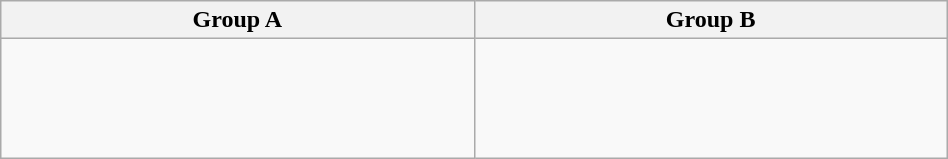<table class="wikitable" width=50%>
<tr>
<th width=50%>Group A</th>
<th width=50%>Group B</th>
</tr>
<tr>
<td valign=top><br><br>
<br>
<br>
</td>
<td valign=top><br><br>
<br>
<br>
</td>
</tr>
</table>
